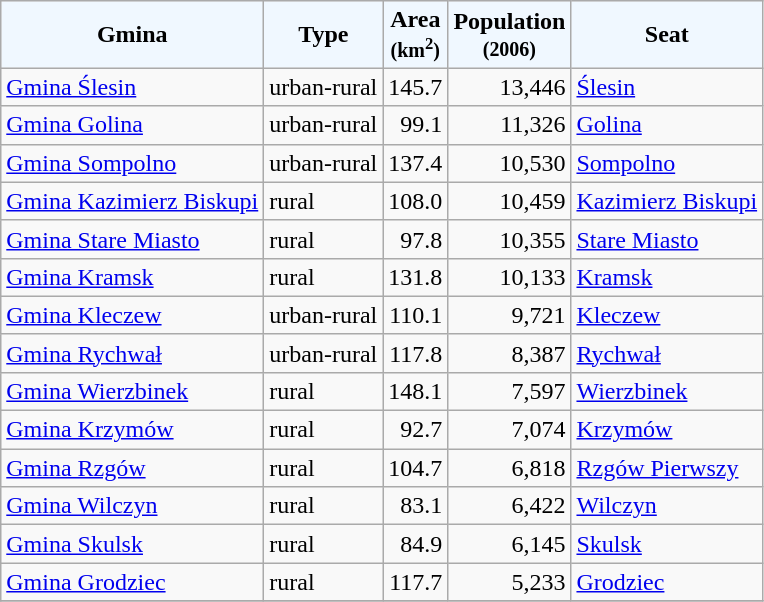<table class="wikitable">
<tr bgcolor="F0F8FF">
<td style="text-align:center;"><strong>Gmina</strong></td>
<td style="text-align:center;"><strong>Type</strong></td>
<td style="text-align:center;"><strong>Area<br><small>(km<sup>2</sup>)</small></strong></td>
<td style="text-align:center;"><strong>Population<br><small>(2006)</small></strong></td>
<td style="text-align:center;"><strong>Seat</strong></td>
</tr>
<tr>
<td><a href='#'>Gmina Ślesin</a></td>
<td>urban-rural</td>
<td style="text-align:right;">145.7</td>
<td style="text-align:right;">13,446</td>
<td><a href='#'>Ślesin</a></td>
</tr>
<tr>
<td><a href='#'>Gmina Golina</a></td>
<td>urban-rural</td>
<td style="text-align:right;">99.1</td>
<td style="text-align:right;">11,326</td>
<td><a href='#'>Golina</a></td>
</tr>
<tr>
<td><a href='#'>Gmina Sompolno</a></td>
<td>urban-rural</td>
<td style="text-align:right;">137.4</td>
<td style="text-align:right;">10,530</td>
<td><a href='#'>Sompolno</a></td>
</tr>
<tr>
<td><a href='#'>Gmina Kazimierz Biskupi</a></td>
<td>rural</td>
<td style="text-align:right;">108.0</td>
<td style="text-align:right;">10,459</td>
<td><a href='#'>Kazimierz Biskupi</a></td>
</tr>
<tr>
<td><a href='#'>Gmina Stare Miasto</a></td>
<td>rural</td>
<td style="text-align:right;">97.8</td>
<td style="text-align:right;">10,355</td>
<td><a href='#'>Stare Miasto</a></td>
</tr>
<tr>
<td><a href='#'>Gmina Kramsk</a></td>
<td>rural</td>
<td style="text-align:right;">131.8</td>
<td style="text-align:right;">10,133</td>
<td><a href='#'>Kramsk</a></td>
</tr>
<tr>
<td><a href='#'>Gmina Kleczew</a></td>
<td>urban-rural</td>
<td style="text-align:right;">110.1</td>
<td style="text-align:right;">9,721</td>
<td><a href='#'>Kleczew</a></td>
</tr>
<tr>
<td><a href='#'>Gmina Rychwał</a></td>
<td>urban-rural</td>
<td style="text-align:right;">117.8</td>
<td style="text-align:right;">8,387</td>
<td><a href='#'>Rychwał</a></td>
</tr>
<tr>
<td><a href='#'>Gmina Wierzbinek</a></td>
<td>rural</td>
<td style="text-align:right;">148.1</td>
<td style="text-align:right;">7,597</td>
<td><a href='#'>Wierzbinek</a></td>
</tr>
<tr>
<td><a href='#'>Gmina Krzymów</a></td>
<td>rural</td>
<td style="text-align:right;">92.7</td>
<td style="text-align:right;">7,074</td>
<td><a href='#'>Krzymów</a></td>
</tr>
<tr>
<td><a href='#'>Gmina Rzgów</a></td>
<td>rural</td>
<td style="text-align:right;">104.7</td>
<td style="text-align:right;">6,818</td>
<td><a href='#'>Rzgów Pierwszy</a></td>
</tr>
<tr>
<td><a href='#'>Gmina Wilczyn</a></td>
<td>rural</td>
<td style="text-align:right;">83.1</td>
<td style="text-align:right;">6,422</td>
<td><a href='#'>Wilczyn</a></td>
</tr>
<tr>
<td><a href='#'>Gmina Skulsk</a></td>
<td>rural</td>
<td style="text-align:right;">84.9</td>
<td style="text-align:right;">6,145</td>
<td><a href='#'>Skulsk</a></td>
</tr>
<tr>
<td><a href='#'>Gmina Grodziec</a></td>
<td>rural</td>
<td style="text-align:right;">117.7</td>
<td style="text-align:right;">5,233</td>
<td><a href='#'>Grodziec</a></td>
</tr>
<tr>
</tr>
</table>
